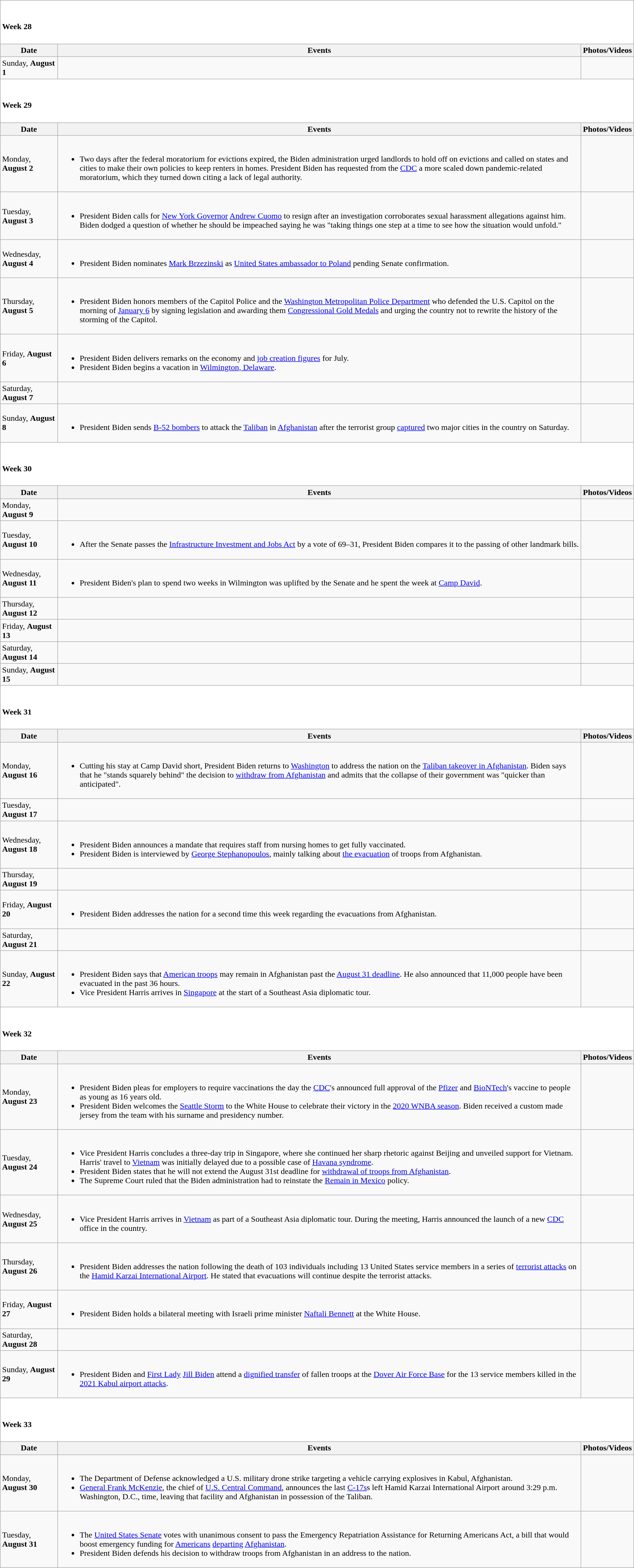<table class="wikitable">
<tr style="background:white;">
<td colspan="3"><br><h4>Week 28</h4></td>
</tr>
<tr>
<th>Date</th>
<th>Events</th>
<th>Photos/Videos</th>
</tr>
<tr>
<td>Sunday, <strong>August 1</strong></td>
<td></td>
<td></td>
</tr>
<tr style="background:white;">
<td colspan="3"><br><h4>Week 29</h4></td>
</tr>
<tr>
<th>Date</th>
<th>Events</th>
<th>Photos/Videos</th>
</tr>
<tr>
<td>Monday, <strong>August 2</strong></td>
<td><br><ul><li>Two days after the federal moratorium for evictions expired, the Biden administration urged landlords to hold off on evictions and called on states and cities to make their own policies to keep renters in homes. President Biden has requested from the <a href='#'>CDC</a> a more scaled down pandemic-related moratorium, which they turned down citing a lack of legal authority.</li></ul></td>
<td></td>
</tr>
<tr>
<td>Tuesday, <strong>August 3</strong></td>
<td><br><ul><li>President Biden calls for <a href='#'>New York Governor</a> <a href='#'>Andrew Cuomo</a> to resign after an investigation corroborates sexual harassment allegations against him. Biden dodged a question of whether he should be impeached saying he was "taking things one step at a time to see how the situation would unfold."</li></ul></td>
<td></td>
</tr>
<tr>
<td>Wednesday, <strong>August 4</strong></td>
<td><br><ul><li>President Biden nominates <a href='#'>Mark Brzezinski</a> as <a href='#'>United States ambassador to Poland</a> pending Senate confirmation.</li></ul></td>
<td></td>
</tr>
<tr>
<td>Thursday, <strong>August 5</strong></td>
<td><br><ul><li>President Biden honors members of the Capitol Police and the <a href='#'>Washington Metropolitan Police Department</a> who defended the U.S. Capitol on the morning of <a href='#'>January 6</a> by signing legislation and awarding them <a href='#'>Congressional Gold Medals</a> and urging the country not to rewrite the history of the storming of the Capitol.</li></ul></td>
<td></td>
</tr>
<tr>
<td>Friday, <strong>August 6</strong></td>
<td><br><ul><li>President Biden delivers remarks on the economy and <a href='#'>job creation figures</a> for July.</li><li>President Biden begins a vacation in <a href='#'>Wilmington, Delaware</a>.</li></ul></td>
<td></td>
</tr>
<tr>
<td>Saturday, <strong>August 7</strong></td>
<td></td>
<td></td>
</tr>
<tr>
<td>Sunday, <strong>August 8</strong></td>
<td><br><ul><li>President Biden sends <a href='#'>B-52 bombers</a> to attack the <a href='#'>Taliban</a> in <a href='#'>Afghanistan</a> after the terrorist group <a href='#'>captured</a> two major cities in the country on Saturday.</li></ul></td>
<td></td>
</tr>
<tr style="background:white;">
<td colspan="3"><br><h4>Week 30</h4></td>
</tr>
<tr>
<th>Date</th>
<th>Events</th>
<th>Photos/Videos</th>
</tr>
<tr>
<td>Monday, <strong>August 9</strong></td>
<td></td>
<td></td>
</tr>
<tr>
<td>Tuesday, <strong>August 10</strong></td>
<td><br><ul><li>After the Senate passes the <a href='#'>Infrastructure Investment and Jobs Act</a> by a vote of 69–31, President Biden compares it to the passing of other landmark bills.</li></ul></td>
<td></td>
</tr>
<tr>
<td>Wednesday, <strong>August 11</strong></td>
<td><br><ul><li>President Biden's plan to spend two weeks in Wilmington was uplifted by the Senate and he spent the week at <a href='#'>Camp David</a>.</li></ul></td>
<td></td>
</tr>
<tr>
<td>Thursday, <strong>August 12</strong></td>
<td></td>
<td></td>
</tr>
<tr>
<td>Friday, <strong>August 13</strong></td>
<td></td>
<td></td>
</tr>
<tr>
<td>Saturday, <strong>August 14</strong></td>
<td></td>
<td></td>
</tr>
<tr>
<td>Sunday, <strong>August 15</strong></td>
<td></td>
<td></td>
</tr>
<tr style="background:white;">
<td colspan="3"><br><h4>Week 31</h4></td>
</tr>
<tr>
<th>Date</th>
<th>Events</th>
<th>Photos/Videos</th>
</tr>
<tr>
<td>Monday, <strong>August 16</strong></td>
<td><br><ul><li>Cutting his stay at Camp David short, President Biden returns to <a href='#'>Washington</a> to address the nation on the <a href='#'>Taliban takeover in Afghanistan</a>. Biden says that he "stands squarely behind" the decision to <a href='#'>withdraw from Afghanistan</a> and admits that the collapse of their government was "quicker than anticipated".</li></ul></td>
<td></td>
</tr>
<tr>
<td>Tuesday, <strong>August 17</strong></td>
<td></td>
<td></td>
</tr>
<tr>
<td>Wednesday, <strong>August 18</strong></td>
<td><br><ul><li>President Biden announces a mandate that requires staff from nursing homes to get fully vaccinated.</li><li>President Biden is interviewed by <a href='#'>George Stephanopoulos</a>, mainly talking about <a href='#'>the evacuation</a> of troops from Afghanistan.</li></ul></td>
<td></td>
</tr>
<tr>
<td>Thursday, <strong>August 19</strong></td>
<td></td>
<td></td>
</tr>
<tr>
<td>Friday, <strong>August 20</strong></td>
<td><br><ul><li>President Biden addresses the nation for a second time this week regarding the evacuations from Afghanistan.</li></ul></td>
<td></td>
</tr>
<tr>
<td>Saturday, <strong>August 21</strong></td>
<td></td>
<td></td>
</tr>
<tr>
<td>Sunday, <strong>August 22</strong></td>
<td><br><ul><li>President Biden says that <a href='#'>American troops</a> may remain in Afghanistan past the <a href='#'>August 31 deadline</a>. He also announced that 11,000 people have been evacuated in the past 36 hours.</li><li>Vice President Harris arrives in <a href='#'>Singapore</a> at the start of a Southeast Asia diplomatic tour.</li></ul></td>
<td></td>
</tr>
<tr style="background:white;">
<td colspan="3"><br><h4>Week 32</h4></td>
</tr>
<tr>
<th>Date</th>
<th>Events</th>
<th>Photos/Videos</th>
</tr>
<tr>
<td>Monday, <strong>August 23</strong></td>
<td><br><ul><li>President Biden pleas for employers to require vaccinations the day the <a href='#'>CDC</a>'s announced full approval of the <a href='#'>Pfizer</a> and <a href='#'>BioNTech</a>'s vaccine to people as young as 16 years old.</li><li>President Biden welcomes the <a href='#'>Seattle Storm</a> to the White House to celebrate their victory in the <a href='#'>2020 WNBA season</a>. Biden received a custom made jersey from the team with his surname and presidency number.</li></ul></td>
<td></td>
</tr>
<tr>
<td>Tuesday, <strong>August 24</strong></td>
<td><br><ul><li>Vice President Harris concludes a three-day trip in Singapore, where she continued her sharp rhetoric against Beijing and unveiled support for Vietnam. Harris' travel to <a href='#'>Vietnam</a> was initially delayed due to a possible case of <a href='#'>Havana syndrome</a>.</li><li>President Biden states that he will not extend the August 31st deadline for <a href='#'>withdrawal of troops from Afghanistan</a>.</li><li>The Supreme Court ruled that the Biden administration had to reinstate the <a href='#'>Remain in Mexico</a> policy.</li></ul></td>
<td></td>
</tr>
<tr>
<td>Wednesday, <strong>August 25</strong></td>
<td><br><ul><li>Vice President Harris arrives in <a href='#'>Vietnam</a> as part of a Southeast Asia diplomatic tour. During the meeting, Harris announced the launch of a new <a href='#'>CDC</a> office in the country.</li></ul></td>
<td></td>
</tr>
<tr>
<td>Thursday, <strong>August 26</strong></td>
<td><br><ul><li>President Biden addresses the nation following the death of 103 individuals including 13 United States service members in a series of <a href='#'>terrorist attacks</a> on the <a href='#'>Hamid Karzai International Airport</a>. He stated that evacuations will continue despite the terrorist attacks.</li></ul></td>
<td></td>
</tr>
<tr>
<td>Friday, <strong>August 27</strong></td>
<td><br><ul><li>President Biden holds a bilateral meeting with Israeli prime minister <a href='#'>Naftali Bennett</a> at the White House.</li></ul></td>
<td></td>
</tr>
<tr>
<td>Saturday, <strong>August 28</strong></td>
<td></td>
<td></td>
</tr>
<tr>
<td>Sunday, <strong>August 29</strong></td>
<td><br><ul><li>President Biden and <a href='#'>First Lady</a> <a href='#'>Jill Biden</a> attend a <a href='#'>dignified transfer</a> of fallen troops at the <a href='#'>Dover Air Force Base</a> for the 13 service members killed in the <a href='#'>2021 Kabul airport attacks</a>.</li></ul></td>
<td></td>
</tr>
<tr style="background:white;">
<td colspan="3"><br><h4>Week 33</h4></td>
</tr>
<tr>
<th>Date</th>
<th>Events</th>
<th>Photos/Videos</th>
</tr>
<tr>
<td>Monday, <strong>August 30</strong></td>
<td><br><ul><li>The Department of Defense acknowledged a U.S. military drone strike targeting a vehicle carrying explosives in Kabul, Afghanistan.</li><li><a href='#'>General Frank McKenzie</a>, the chief of <a href='#'>U.S. Central Command</a>, announces the last <a href='#'>C-17s</a>s left Hamid Karzai International Airport around 3:29 p.m. Washington, D.C., time, leaving that facility and Afghanistan in possession of the Taliban.</li></ul></td>
<td></td>
</tr>
<tr>
<td>Tuesday, <strong>August 31</strong></td>
<td><br><ul><li>The <a href='#'>United States Senate</a> votes with unanimous consent to pass the Emergency Repatriation Assistance for Returning Americans Act, a bill that would boost emergency funding for <a href='#'>Americans</a> <a href='#'>departing</a> <a href='#'>Afghanistan</a>.</li><li>President Biden defends his decision to withdraw troops from Afghanistan in an address to the nation.</li></ul></td>
<td></td>
</tr>
</table>
